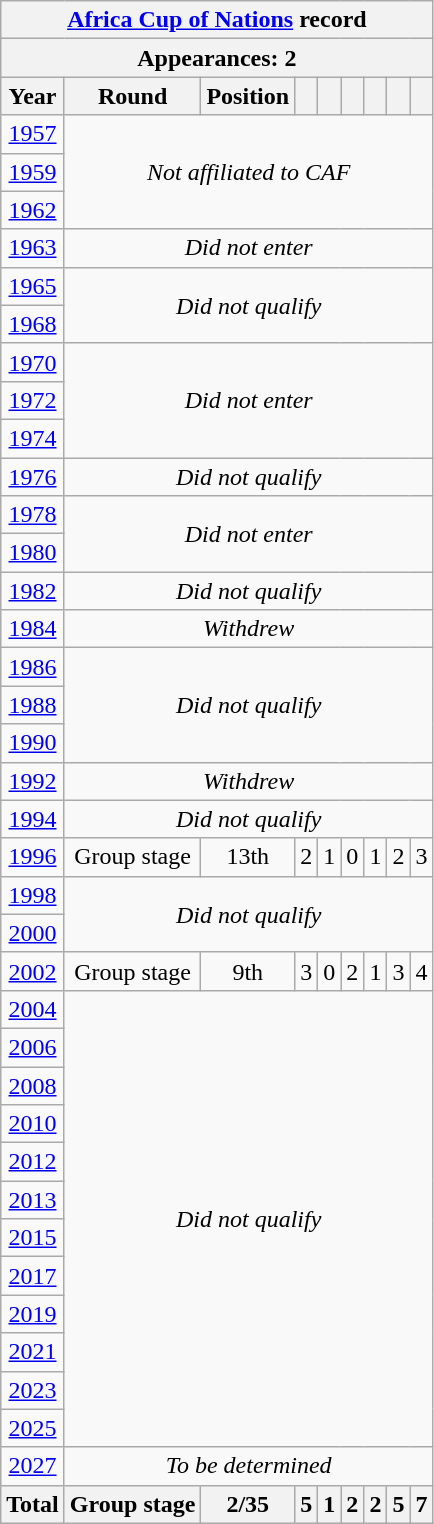<table class="wikitable" style="text-align: center;">
<tr>
<th colspan=9><a href='#'>Africa Cup of Nations</a> record</th>
</tr>
<tr>
<th colspan=9>Appearances: 2</th>
</tr>
<tr>
<th>Year</th>
<th>Round</th>
<th>Position</th>
<th></th>
<th></th>
<th></th>
<th></th>
<th></th>
<th></th>
</tr>
<tr>
<td> <a href='#'>1957</a></td>
<td rowspan=3 colspan=8><em>Not affiliated to CAF</em></td>
</tr>
<tr>
<td> <a href='#'>1959</a></td>
</tr>
<tr>
<td> <a href='#'>1962</a></td>
</tr>
<tr>
<td> <a href='#'>1963</a></td>
<td colspan=8><em>Did not enter</em></td>
</tr>
<tr>
<td> <a href='#'>1965</a></td>
<td rowspan=2 colspan=8><em>Did not qualify</em></td>
</tr>
<tr>
<td> <a href='#'>1968</a></td>
</tr>
<tr>
<td> <a href='#'>1970</a></td>
<td rowspan=3 colspan=8><em>Did not enter</em></td>
</tr>
<tr>
<td> <a href='#'>1972</a></td>
</tr>
<tr>
<td> <a href='#'>1974</a></td>
</tr>
<tr>
<td> <a href='#'>1976</a></td>
<td colspan=8><em>Did not qualify</em></td>
</tr>
<tr>
<td> <a href='#'>1978</a></td>
<td rowspan=2 colspan=8><em>Did not enter</em></td>
</tr>
<tr>
<td> <a href='#'>1980</a></td>
</tr>
<tr>
<td> <a href='#'>1982</a></td>
<td colspan=8><em>Did not qualify</em></td>
</tr>
<tr>
<td> <a href='#'>1984</a></td>
<td colspan=8><em>Withdrew</em></td>
</tr>
<tr>
<td> <a href='#'>1986</a></td>
<td rowspan=3 colspan=8><em>Did not qualify</em></td>
</tr>
<tr>
<td> <a href='#'>1988</a></td>
</tr>
<tr>
<td> <a href='#'>1990</a></td>
</tr>
<tr>
<td> <a href='#'>1992</a></td>
<td colspan=8><em>Withdrew</em></td>
</tr>
<tr>
<td> <a href='#'>1994</a></td>
<td colspan=8><em>Did not qualify</em></td>
</tr>
<tr>
<td> <a href='#'>1996</a></td>
<td>Group stage</td>
<td>13th</td>
<td>2</td>
<td>1</td>
<td>0</td>
<td>1</td>
<td>2</td>
<td>3</td>
</tr>
<tr>
<td> <a href='#'>1998</a></td>
<td rowspan=2 colspan=8><em>Did not qualify</em></td>
</tr>
<tr>
<td>  <a href='#'>2000</a></td>
</tr>
<tr>
<td> <a href='#'>2002</a></td>
<td>Group stage</td>
<td>9th</td>
<td>3</td>
<td>0</td>
<td>2</td>
<td>1</td>
<td>3</td>
<td>4</td>
</tr>
<tr>
<td> <a href='#'>2004</a></td>
<td rowspan=12 colspan=8><em>Did not qualify</em></td>
</tr>
<tr>
<td> <a href='#'>2006</a></td>
</tr>
<tr>
<td> <a href='#'>2008</a></td>
</tr>
<tr>
<td> <a href='#'>2010</a></td>
</tr>
<tr>
<td>  <a href='#'>2012</a></td>
</tr>
<tr>
<td> <a href='#'>2013</a></td>
</tr>
<tr>
<td> <a href='#'>2015</a></td>
</tr>
<tr>
<td> <a href='#'>2017</a></td>
</tr>
<tr>
<td> <a href='#'>2019</a></td>
</tr>
<tr>
<td> <a href='#'>2021</a></td>
</tr>
<tr>
<td> <a href='#'>2023</a></td>
</tr>
<tr>
<td> <a href='#'>2025</a></td>
</tr>
<tr>
<td>   <a href='#'>2027</a></td>
<td rowspan=1 colspan=8><em>To be determined</em></td>
</tr>
<tr>
<th><strong>Total</strong></th>
<th><strong>Group stage</strong></th>
<th><strong>2/35</strong></th>
<th><strong>5</strong></th>
<th><strong>1</strong></th>
<th><strong>2</strong></th>
<th><strong>2</strong></th>
<th><strong>5</strong></th>
<th><strong>7</strong></th>
</tr>
</table>
